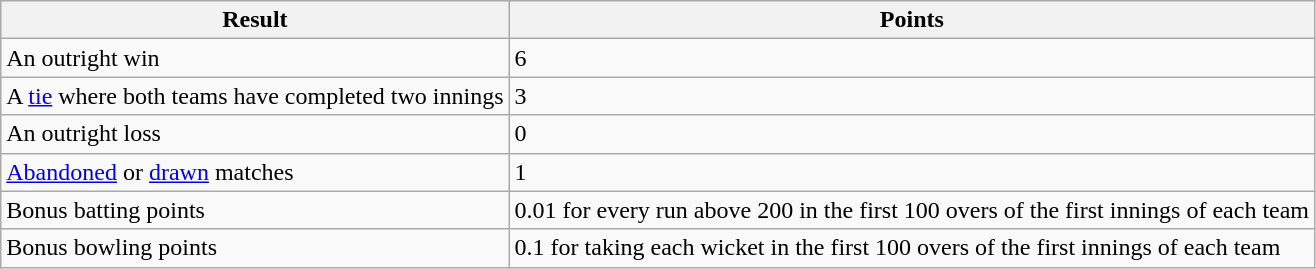<table class="wikitable">
<tr style="background:#efefef;">
<th>Result</th>
<th>Points </th>
</tr>
<tr>
<td>An outright win</td>
<td>6</td>
</tr>
<tr>
<td>A <a href='#'>tie</a> where both teams have completed two innings</td>
<td>3</td>
</tr>
<tr>
<td>An outright loss</td>
<td>0</td>
</tr>
<tr>
<td><a href='#'>Abandoned</a> or <a href='#'>drawn</a> matches</td>
<td>1</td>
</tr>
<tr>
<td>Bonus batting points</td>
<td>0.01 for every run above 200 in the first 100 overs of the first innings of each team</td>
</tr>
<tr>
<td>Bonus bowling points</td>
<td>0.1 for taking each wicket in the first 100 overs of the first innings of each team</td>
</tr>
</table>
